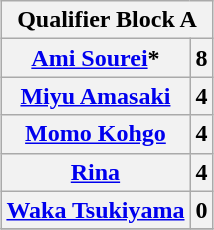<table class="wikitable" style="margin: 1em auto 1em auto">
<tr>
<th colspan="2">Qualifier Block A</th>
</tr>
<tr>
<th><a href='#'>Ami Sourei</a>*</th>
<th>8</th>
</tr>
<tr>
<th><a href='#'>Miyu Amasaki</a></th>
<th>4</th>
</tr>
<tr>
<th><a href='#'>Momo Kohgo</a></th>
<th>4</th>
</tr>
<tr>
<th><a href='#'>Rina</a></th>
<th>4</th>
</tr>
<tr>
<th><a href='#'>Waka Tsukiyama</a></th>
<th>0</th>
</tr>
<tr>
</tr>
</table>
